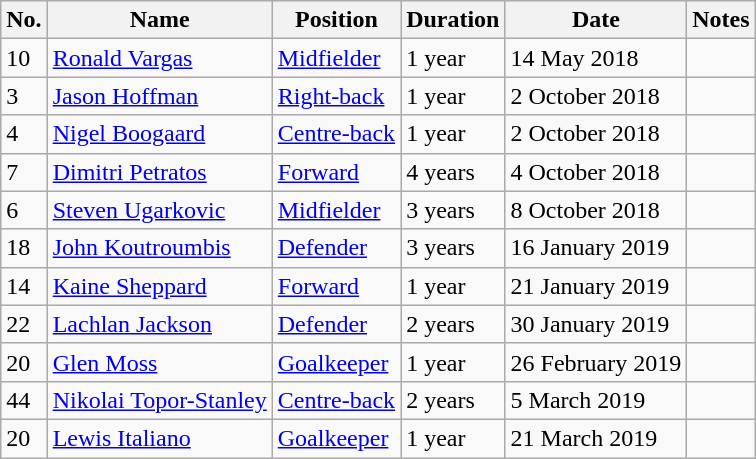<table class="wikitable">
<tr>
<th>No.</th>
<th>Name</th>
<th>Position</th>
<th>Duration</th>
<th>Date</th>
<th>Notes</th>
</tr>
<tr>
<td>10</td>
<td> <a href='#'>Ronald Vargas</a></td>
<td><a href='#'>Midfielder</a></td>
<td>1 year</td>
<td>14 May 2018</td>
<td></td>
</tr>
<tr>
<td>3</td>
<td><a href='#'>Jason Hoffman</a></td>
<td><a href='#'>Right-back</a></td>
<td>1 year</td>
<td>2 October 2018</td>
<td></td>
</tr>
<tr>
<td>4</td>
<td><a href='#'>Nigel Boogaard</a></td>
<td><a href='#'>Centre-back</a></td>
<td>1 year</td>
<td>2 October 2018</td>
<td></td>
</tr>
<tr>
<td>7</td>
<td><a href='#'>Dimitri Petratos</a></td>
<td><a href='#'>Forward</a></td>
<td>4 years</td>
<td>4 October 2018</td>
<td></td>
</tr>
<tr>
<td>6</td>
<td><a href='#'>Steven Ugarkovic</a></td>
<td><a href='#'>Midfielder</a></td>
<td>3 years</td>
<td>8 October 2018</td>
<td></td>
</tr>
<tr>
<td>18</td>
<td><a href='#'>John Koutroumbis</a></td>
<td><a href='#'>Defender</a></td>
<td>3 years</td>
<td>16 January 2019</td>
<td></td>
</tr>
<tr>
<td>14</td>
<td> <a href='#'>Kaine Sheppard</a></td>
<td><a href='#'>Forward</a></td>
<td>1 year</td>
<td>21 January 2019</td>
<td></td>
</tr>
<tr>
<td>22</td>
<td><a href='#'>Lachlan Jackson</a></td>
<td><a href='#'>Defender</a></td>
<td>2 years</td>
<td>30 January 2019</td>
<td></td>
</tr>
<tr>
<td>20</td>
<td> <a href='#'>Glen Moss</a></td>
<td><a href='#'>Goalkeeper</a></td>
<td>1 year</td>
<td>26 February 2019</td>
<td></td>
</tr>
<tr>
<td>44</td>
<td><a href='#'>Nikolai Topor-Stanley</a></td>
<td><a href='#'>Centre-back</a></td>
<td>2 years</td>
<td>5 March 2019</td>
<td></td>
</tr>
<tr>
<td>20</td>
<td><a href='#'>Lewis Italiano</a></td>
<td><a href='#'>Goalkeeper</a></td>
<td>1 year</td>
<td>21 March 2019</td>
<td></td>
</tr>
</table>
